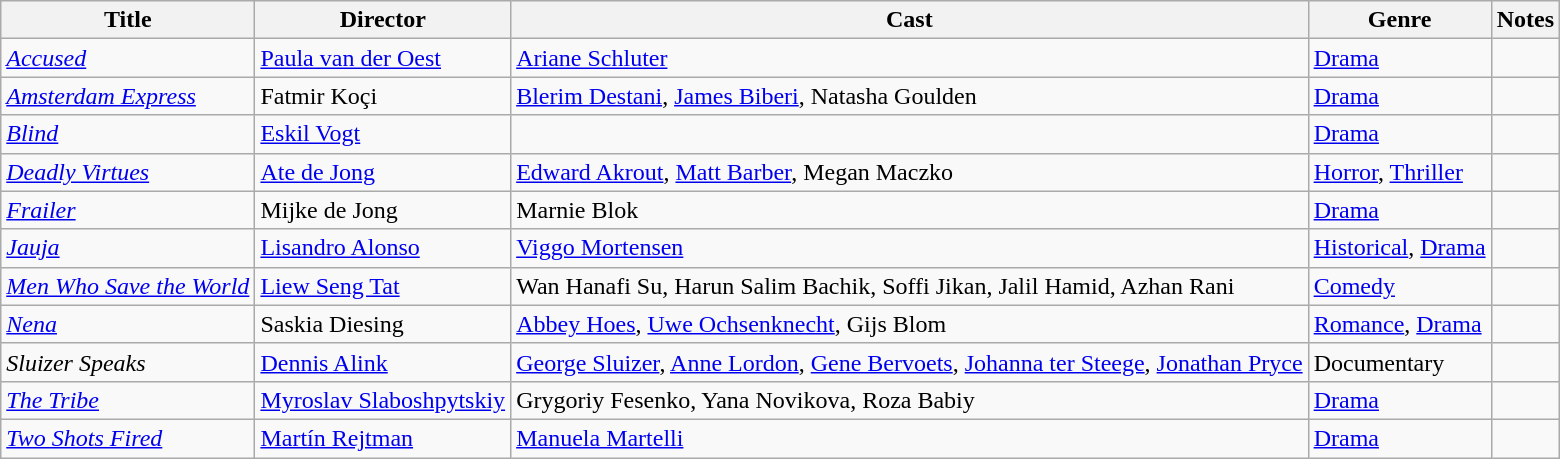<table class="wikitable">
<tr>
<th>Title</th>
<th>Director</th>
<th>Cast</th>
<th>Genre</th>
<th>Notes</th>
</tr>
<tr>
<td><em><a href='#'>Accused</a></em></td>
<td><a href='#'>Paula van der Oest</a></td>
<td><a href='#'>Ariane Schluter</a></td>
<td><a href='#'>Drama</a></td>
<td></td>
</tr>
<tr>
<td><em><a href='#'>Amsterdam Express</a></em></td>
<td>Fatmir Koçi</td>
<td><a href='#'>Blerim Destani</a>, <a href='#'>James Biberi</a>, Natasha Goulden</td>
<td><a href='#'>Drama</a></td>
<td></td>
</tr>
<tr>
<td><em><a href='#'>Blind</a></em></td>
<td><a href='#'>Eskil Vogt</a></td>
<td></td>
<td><a href='#'>Drama</a></td>
<td></td>
</tr>
<tr>
<td><em><a href='#'>Deadly Virtues</a></em></td>
<td><a href='#'>Ate de Jong</a></td>
<td><a href='#'>Edward Akrout</a>, <a href='#'>Matt Barber</a>, Megan Maczko</td>
<td><a href='#'>Horror</a>, <a href='#'>Thriller</a></td>
<td></td>
</tr>
<tr>
<td><em><a href='#'>Frailer</a></em></td>
<td>Mijke de Jong</td>
<td>Marnie Blok</td>
<td><a href='#'>Drama</a></td>
<td></td>
</tr>
<tr>
<td><em><a href='#'>Jauja</a></em></td>
<td><a href='#'>Lisandro Alonso</a></td>
<td><a href='#'>Viggo Mortensen</a></td>
<td><a href='#'>Historical</a>, <a href='#'>Drama</a></td>
<td></td>
</tr>
<tr>
<td><em><a href='#'>Men Who Save the World</a></em></td>
<td><a href='#'>Liew Seng Tat</a></td>
<td>Wan Hanafi Su, Harun Salim Bachik, Soffi Jikan, Jalil Hamid, Azhan Rani</td>
<td><a href='#'>Comedy</a></td>
<td></td>
</tr>
<tr>
<td><em><a href='#'>Nena</a></em></td>
<td>Saskia Diesing</td>
<td><a href='#'>Abbey Hoes</a>, <a href='#'>Uwe Ochsenknecht</a>, Gijs Blom</td>
<td><a href='#'>Romance</a>, <a href='#'>Drama</a></td>
<td></td>
</tr>
<tr>
<td><em>Sluizer Speaks</em></td>
<td><a href='#'>Dennis Alink</a></td>
<td><a href='#'>George Sluizer</a>, <a href='#'>Anne Lordon</a>, <a href='#'>Gene Bervoets</a>, <a href='#'>Johanna ter Steege</a>, <a href='#'>Jonathan Pryce</a></td>
<td>Documentary</td>
<td></td>
</tr>
<tr>
<td><em><a href='#'>The Tribe</a></em></td>
<td><a href='#'>Myroslav Slaboshpytskiy</a></td>
<td>Grygoriy Fesenko, Yana Novikova, Roza Babiy</td>
<td><a href='#'>Drama</a></td>
<td></td>
</tr>
<tr>
<td><em><a href='#'>Two Shots Fired</a></em></td>
<td><a href='#'>Martín Rejtman</a></td>
<td><a href='#'>Manuela Martelli</a></td>
<td><a href='#'>Drama</a></td>
<td></td>
</tr>
</table>
